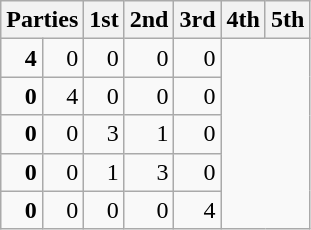<table class="wikitable" style="text-align:right;">
<tr>
<th colspan=2 style="text-align:left;">Parties</th>
<th>1st</th>
<th>2nd</th>
<th>3rd</th>
<th>4th</th>
<th>5th</th>
</tr>
<tr>
<td><strong>4</strong></td>
<td>0</td>
<td>0</td>
<td>0</td>
<td>0</td>
</tr>
<tr>
<td><strong>0</strong></td>
<td>4</td>
<td>0</td>
<td>0</td>
<td>0</td>
</tr>
<tr>
<td><strong>0</strong></td>
<td>0</td>
<td>3</td>
<td>1</td>
<td>0</td>
</tr>
<tr>
<td><strong>0</strong></td>
<td>0</td>
<td>1</td>
<td>3</td>
<td>0</td>
</tr>
<tr>
<td><strong>0</strong></td>
<td>0</td>
<td>0</td>
<td>0</td>
<td>4</td>
</tr>
</table>
